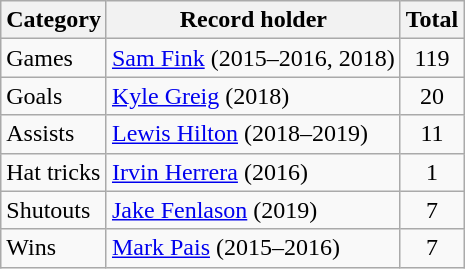<table class="wikitable sortable">
<tr>
<th>Category</th>
<th>Record holder</th>
<th>Total</th>
</tr>
<tr>
<td>Games</td>
<td> <a href='#'>Sam Fink</a> (2015–2016, 2018)</td>
<td align=center>119</td>
</tr>
<tr>
<td>Goals</td>
<td> <a href='#'>Kyle Greig</a> (2018)</td>
<td align=center>20</td>
</tr>
<tr>
<td>Assists</td>
<td> <a href='#'>Lewis Hilton</a> (2018–2019)</td>
<td align=center>11</td>
</tr>
<tr>
<td>Hat tricks</td>
<td> <a href='#'>Irvin Herrera</a> (2016)</td>
<td style="text-align:center;">1</td>
</tr>
<tr>
<td>Shutouts</td>
<td> <a href='#'>Jake Fenlason</a> (2019)</td>
<td style="text-align:center;">7</td>
</tr>
<tr>
<td>Wins</td>
<td> <a href='#'>Mark Pais</a> (2015–2016)</td>
<td style="text-align:center;">7</td>
</tr>
</table>
